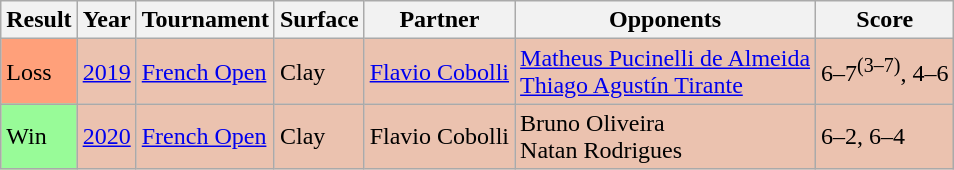<table class="sortable wikitable">
<tr>
<th>Result</th>
<th>Year</th>
<th>Tournament</th>
<th>Surface</th>
<th>Partner</th>
<th>Opponents</th>
<th class="unsortable">Score</th>
</tr>
<tr style="background:#ebc2af;">
<td bgcolor=ffa07a>Loss</td>
<td><a href='#'>2019</a></td>
<td><a href='#'>French Open</a></td>
<td>Clay</td>
<td> <a href='#'>Flavio Cobolli</a></td>
<td> <a href='#'>Matheus Pucinelli de Almeida</a><br> <a href='#'>Thiago Agustín Tirante</a></td>
<td>6–7<sup>(3–7)</sup>, 4–6</td>
</tr>
<tr style="background:#ebc2af;">
<td bgcolor=98fb98>Win</td>
<td><a href='#'>2020</a></td>
<td><a href='#'>French Open</a></td>
<td>Clay</td>
<td> Flavio Cobolli</td>
<td> Bruno Oliveira<br> Natan Rodrigues</td>
<td>6–2, 6–4</td>
</tr>
</table>
